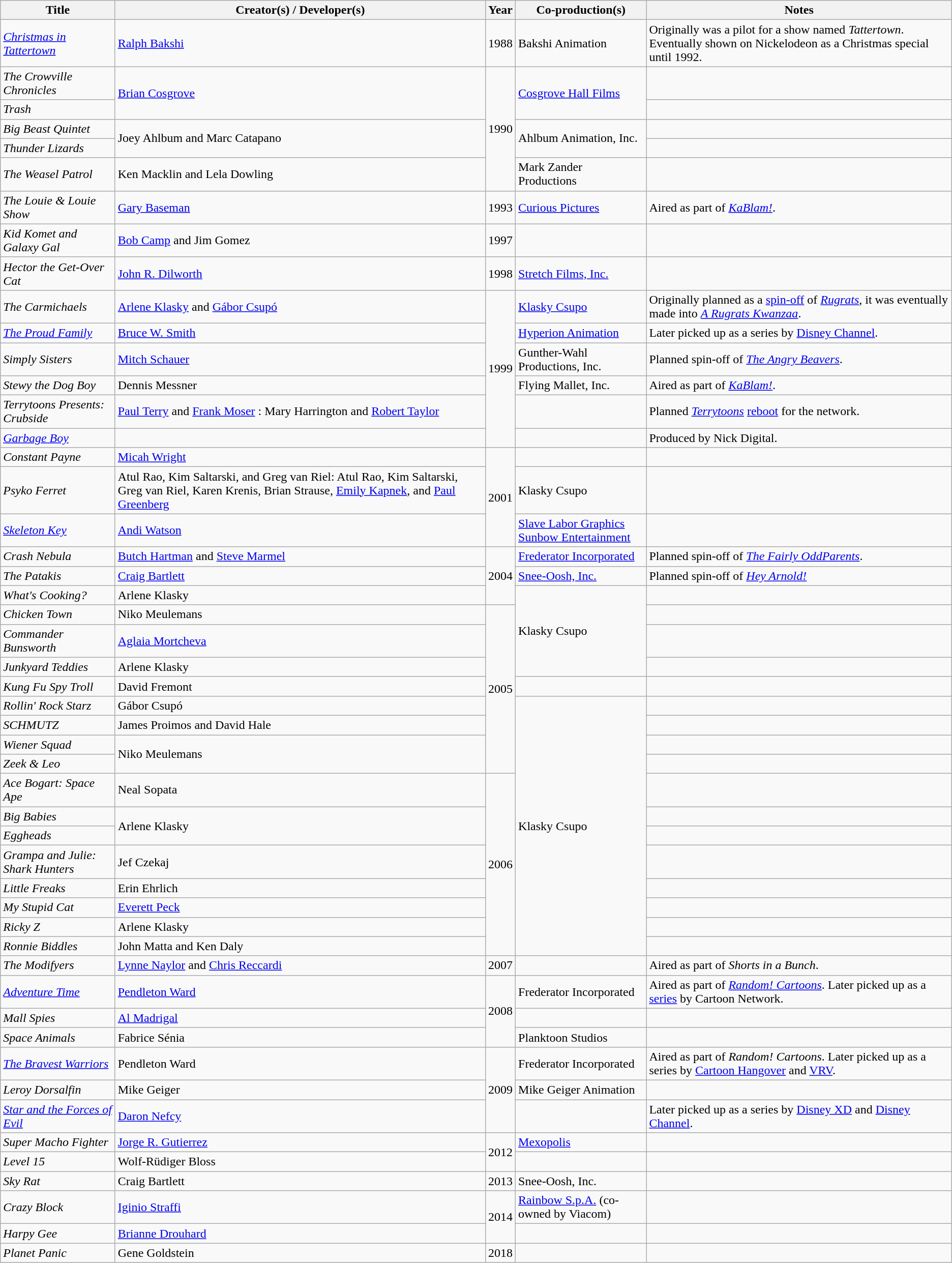<table class="wikitable sortable">
<tr>
<th>Title</th>
<th>Creator(s) / Developer(s)</th>
<th>Year</th>
<th>Co-production(s)</th>
<th>Notes</th>
</tr>
<tr>
<td><em><a href='#'>Christmas in Tattertown</a></em></td>
<td><a href='#'>Ralph Bakshi</a></td>
<td>1988</td>
<td>Bakshi Animation</td>
<td>Originally was a pilot for a show named <em>Tattertown</em>. Eventually shown on Nickelodeon as a Christmas special until 1992.</td>
</tr>
<tr>
<td><em>The Crowville Chronicles</em></td>
<td rowspan="2"><a href='#'>Brian Cosgrove</a></td>
<td rowspan="5">1990</td>
<td rowspan="2"><a href='#'>Cosgrove Hall Films</a></td>
<td></td>
</tr>
<tr>
<td><em>Trash</em></td>
<td></td>
</tr>
<tr>
<td><em>Big Beast Quintet</em></td>
<td rowspan="2">Joey Ahlbum and Marc Catapano</td>
<td rowspan="2">Ahlbum Animation, Inc.</td>
<td></td>
</tr>
<tr>
<td><em>Thunder Lizards</em></td>
<td></td>
</tr>
<tr>
<td><em>The Weasel Patrol</em></td>
<td>Ken Macklin and Lela Dowling</td>
<td>Mark Zander Productions</td>
<td></td>
</tr>
<tr>
<td><em>The Louie & Louie Show</em></td>
<td><a href='#'>Gary Baseman</a></td>
<td>1993</td>
<td><a href='#'>Curious Pictures</a></td>
<td>Aired as part of <em><a href='#'>KaBlam!</a></em>.</td>
</tr>
<tr>
<td><em>Kid Komet and Galaxy Gal</em></td>
<td><a href='#'>Bob Camp</a> and Jim Gomez</td>
<td>1997</td>
<td></td>
<td></td>
</tr>
<tr>
<td><em>Hector the Get-Over Cat</em></td>
<td><a href='#'>John R. Dilworth</a></td>
<td>1998</td>
<td><a href='#'>Stretch Films, Inc.</a></td>
<td></td>
</tr>
<tr>
<td><em>The Carmichaels</em></td>
<td><a href='#'>Arlene Klasky</a> and <a href='#'>Gábor Csupó</a></td>
<td rowspan="6">1999</td>
<td><a href='#'>Klasky Csupo</a></td>
<td>Originally planned as a <a href='#'>spin-off</a> of <em><a href='#'>Rugrats</a></em>, it was eventually made into <em><a href='#'>A Rugrats Kwanzaa</a></em>.</td>
</tr>
<tr>
<td><em><a href='#'>The Proud Family</a></em></td>
<td><a href='#'>Bruce W. Smith</a></td>
<td><a href='#'>Hyperion Animation</a></td>
<td>Later picked up as a series by <a href='#'>Disney Channel</a>.</td>
</tr>
<tr>
<td><em>Simply Sisters</em></td>
<td><a href='#'>Mitch Schauer</a></td>
<td>Gunther-Wahl Productions, Inc.</td>
<td>Planned spin-off of <em><a href='#'>The Angry Beavers</a></em>.</td>
</tr>
<tr>
<td><em>Stewy the Dog Boy</em></td>
<td>Dennis Messner</td>
<td>Flying Mallet, Inc.</td>
<td>Aired as part of <em><a href='#'>KaBlam!</a></em>.</td>
</tr>
<tr>
<td><em>Terrytoons Presents: Crubside</em></td>
<td><a href='#'>Paul Terry</a> and <a href='#'>Frank Moser</a> : Mary Harrington and <a href='#'>Robert Taylor</a></td>
<td></td>
<td>Planned <em><a href='#'>Terrytoons</a></em> <a href='#'>reboot</a> for the network.</td>
</tr>
<tr>
<td><em><a href='#'>Garbage Boy</a></em></td>
<td></td>
<td></td>
<td>Produced by Nick Digital.</td>
</tr>
<tr>
<td><em>Constant Payne</em></td>
<td><a href='#'>Micah Wright</a></td>
<td rowspan="3">2001</td>
<td></td>
<td></td>
</tr>
<tr>
<td><em>Psyko Ferret</em></td>
<td>Atul Rao, Kim Saltarski, and Greg van Riel: Atul Rao, Kim Saltarski, Greg van Riel, Karen Krenis, Brian Strause, <a href='#'>Emily Kapnek</a>, and <a href='#'>Paul Greenberg</a></td>
<td>Klasky Csupo</td>
<td></td>
</tr>
<tr>
<td><em><a href='#'>Skeleton Key</a></em></td>
<td><a href='#'>Andi Watson</a></td>
<td><a href='#'>Slave Labor Graphics</a><br><a href='#'>Sunbow Entertainment</a></td>
<td></td>
</tr>
<tr>
<td><em>Crash Nebula</em></td>
<td><a href='#'>Butch Hartman</a> and <a href='#'>Steve Marmel</a></td>
<td rowspan="3">2004</td>
<td><a href='#'>Frederator Incorporated</a></td>
<td>Planned spin-off of <em><a href='#'>The Fairly OddParents</a></em>.</td>
</tr>
<tr>
<td><em> The Patakis</em></td>
<td><a href='#'>Craig Bartlett</a></td>
<td><a href='#'>Snee-Oosh, Inc.</a></td>
<td>Planned spin-off of <em><a href='#'>Hey Arnold!</a></em></td>
</tr>
<tr>
<td><em>What's Cooking?</em></td>
<td>Arlene Klasky</td>
<td rowspan="4">Klasky Csupo</td>
<td></td>
</tr>
<tr>
<td><em>Chicken Town</em></td>
<td>Niko Meulemans</td>
<td rowspan="8">2005</td>
<td></td>
</tr>
<tr>
<td><em>Commander Bunsworth</em></td>
<td><a href='#'>Aglaia Mortcheva</a></td>
<td></td>
</tr>
<tr>
<td><em>Junkyard Teddies</em></td>
<td>Arlene Klasky</td>
<td></td>
</tr>
<tr>
<td><em>Kung Fu Spy Troll</em></td>
<td>David Fremont</td>
<td></td>
<td></td>
</tr>
<tr>
<td><em>Rollin' Rock Starz</em></td>
<td>Gábor Csupó</td>
<td rowspan="12">Klasky Csupo</td>
<td></td>
</tr>
<tr>
<td><em>SCHMUTZ</em></td>
<td>James Proimos and David Hale</td>
<td></td>
</tr>
<tr>
<td><em>Wiener Squad</em></td>
<td rowspan="2">Niko Meulemans</td>
<td></td>
</tr>
<tr>
<td><em>Zeek & Leo</em></td>
<td></td>
</tr>
<tr>
<td><em>Ace Bogart: Space Ape</em></td>
<td>Neal Sopata</td>
<td rowspan="8">2006</td>
<td></td>
</tr>
<tr>
<td><em>Big Babies</em></td>
<td rowspan="2">Arlene Klasky</td>
<td></td>
</tr>
<tr>
<td><em>Eggheads</em></td>
<td></td>
</tr>
<tr>
<td><em>Grampa and Julie: Shark Hunters</em></td>
<td>Jef Czekaj</td>
<td></td>
</tr>
<tr>
<td><em>Little Freaks</em></td>
<td>Erin Ehrlich</td>
<td></td>
</tr>
<tr>
<td><em>My Stupid Cat</em></td>
<td><a href='#'>Everett Peck</a></td>
<td></td>
</tr>
<tr>
<td><em>Ricky Z</em></td>
<td>Arlene Klasky</td>
<td></td>
</tr>
<tr>
<td><em>Ronnie Biddles</em></td>
<td>John Matta and Ken Daly</td>
<td></td>
</tr>
<tr>
<td><em>The Modifyers</em></td>
<td><a href='#'>Lynne Naylor</a> and <a href='#'>Chris Reccardi</a></td>
<td>2007</td>
<td></td>
<td>Aired as part of <em>Shorts in a Bunch</em>.</td>
</tr>
<tr>
<td><em><a href='#'>Adventure Time</a></em></td>
<td><a href='#'>Pendleton Ward</a></td>
<td rowspan="3">2008</td>
<td>Frederator Incorporated</td>
<td>Aired as part of <em><a href='#'>Random! Cartoons</a></em>. Later picked up as a <a href='#'>series</a> by Cartoon Network.</td>
</tr>
<tr>
<td><em>Mall Spies</em></td>
<td><a href='#'>Al Madrigal</a></td>
<td></td>
<td></td>
</tr>
<tr>
<td><em>Space Animals</em></td>
<td>Fabrice Sénia</td>
<td>Planktoon Studios</td>
<td></td>
</tr>
<tr>
<td><em><a href='#'>The Bravest Warriors</a></em></td>
<td>Pendleton Ward</td>
<td rowspan="3">2009</td>
<td>Frederator Incorporated</td>
<td>Aired as part of <em>Random! Cartoons</em>. Later picked up as a series by <a href='#'>Cartoon Hangover</a> and <a href='#'>VRV</a>.</td>
</tr>
<tr>
<td><em>Leroy Dorsalfin</em></td>
<td>Mike Geiger</td>
<td>Mike Geiger Animation</td>
<td></td>
</tr>
<tr>
<td><em><a href='#'>Star and the Forces of Evil</a></em></td>
<td><a href='#'>Daron Nefcy</a></td>
<td></td>
<td>Later picked up as a series by <a href='#'>Disney XD</a> and <a href='#'>Disney Channel</a>.</td>
</tr>
<tr>
<td><em>Super Macho Fighter</em></td>
<td><a href='#'>Jorge R. Gutierrez</a></td>
<td rowspan="2">2012</td>
<td><a href='#'>Mexopolis</a></td>
<td></td>
</tr>
<tr>
<td><em>Level 15</em></td>
<td>Wolf-Rüdiger Bloss</td>
<td></td>
<td></td>
</tr>
<tr>
<td><em>Sky Rat</em></td>
<td>Craig Bartlett</td>
<td>2013</td>
<td>Snee-Oosh, Inc.</td>
<td></td>
</tr>
<tr>
<td><em>Crazy Block</em></td>
<td><a href='#'>Iginio Straffi</a></td>
<td rowspan="2">2014</td>
<td><a href='#'>Rainbow S.p.A.</a> (co-owned by Viacom)</td>
<td></td>
</tr>
<tr>
<td><em>Harpy Gee</em></td>
<td><a href='#'>Brianne Drouhard</a></td>
<td></td>
<td></td>
</tr>
<tr>
<td><em>Planet Panic</em></td>
<td>Gene Goldstein</td>
<td>2018</td>
<td></td>
<td></td>
</tr>
</table>
